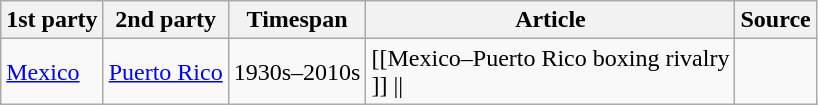<table class="wikitable">
<tr>
<th>1st party</th>
<th>2nd party</th>
<th>Timespan</th>
<th>Article</th>
<th class="unsortable">Source</th>
</tr>
<tr>
<td> <a href='#'>Mexico</a></td>
<td> <a href='#'>Puerto Rico</a></td>
<td>1930s–2010s</td>
<td>[[Mexico–Puerto Rico boxing rivalry<br>]] ||</td>
</tr>
</table>
